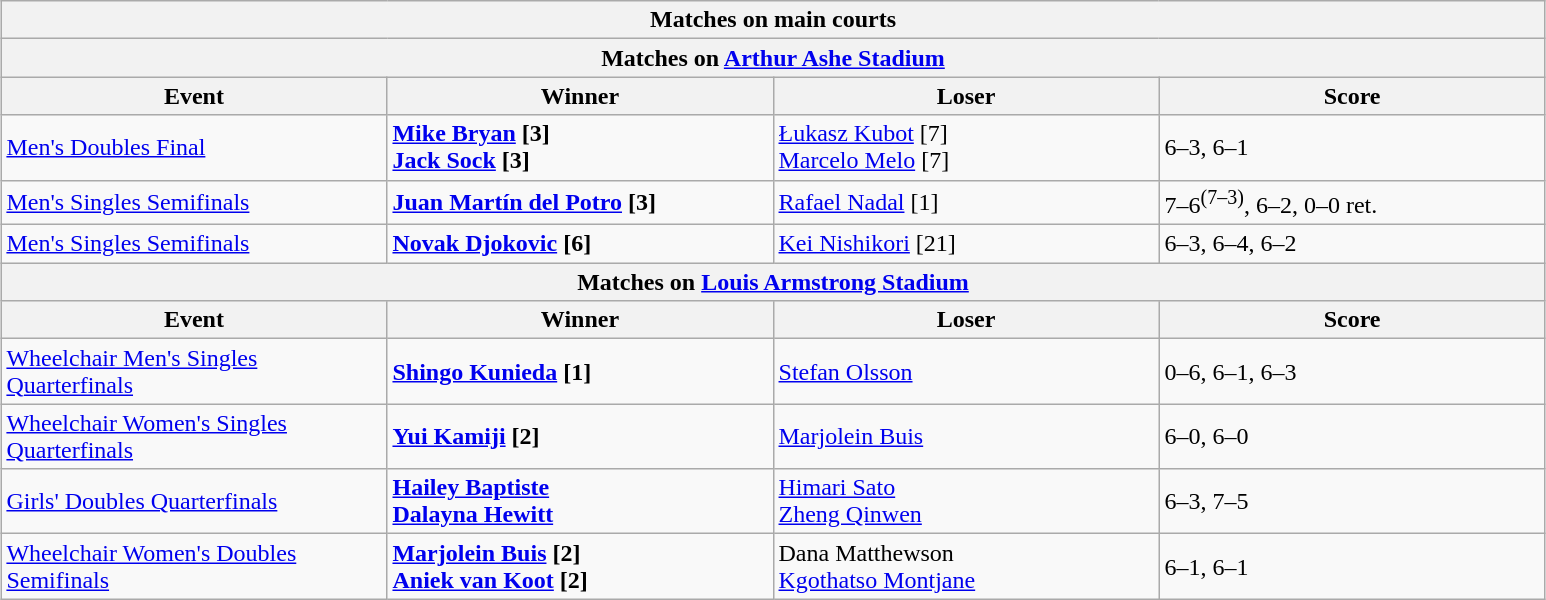<table class="wikitable" style="margin:auto;">
<tr>
<th colspan="4" style="white-space:nowrap;">Matches on main courts</th>
</tr>
<tr>
<th colspan="4"><strong>Matches on <a href='#'>Arthur Ashe Stadium</a></strong></th>
</tr>
<tr>
<th width=250>Event</th>
<th width=250>Winner</th>
<th width=250>Loser</th>
<th width=250>Score</th>
</tr>
<tr>
<td><a href='#'>Men's Doubles Final</a></td>
<td> <strong><a href='#'>Mike Bryan</a> [3]</strong> <br>  <strong><a href='#'>Jack Sock</a> [3]</strong></td>
<td> <a href='#'>Łukasz Kubot</a> [7] <br>  <a href='#'>Marcelo Melo</a> [7]</td>
<td>6–3, 6–1</td>
</tr>
<tr>
<td><a href='#'>Men's Singles Semifinals</a></td>
<td> <strong><a href='#'>Juan Martín del Potro</a> [3]</strong></td>
<td> <a href='#'>Rafael Nadal</a> [1]</td>
<td>7–6<sup>(7–3)</sup>, 6–2, 0–0 ret.</td>
</tr>
<tr>
<td><a href='#'>Men's Singles Semifinals</a></td>
<td> <strong><a href='#'>Novak Djokovic</a> [6]</strong></td>
<td> <a href='#'>Kei Nishikori</a> [21]</td>
<td>6–3, 6–4, 6–2</td>
</tr>
<tr>
<th colspan="4"><strong>Matches on <a href='#'>Louis Armstrong Stadium</a></strong></th>
</tr>
<tr>
<th width=250>Event</th>
<th width=250>Winner</th>
<th width=250>Loser</th>
<th width=250>Score</th>
</tr>
<tr>
<td><a href='#'>Wheelchair Men's Singles Quarterfinals</a></td>
<td> <strong><a href='#'>Shingo Kunieda</a> [1]</strong></td>
<td> <a href='#'>Stefan Olsson</a></td>
<td>0–6, 6–1, 6–3</td>
</tr>
<tr>
<td><a href='#'>Wheelchair Women's Singles Quarterfinals</a></td>
<td> <strong><a href='#'>Yui Kamiji</a> [2]</strong></td>
<td> <a href='#'>Marjolein Buis</a></td>
<td>6–0, 6–0</td>
</tr>
<tr>
<td><a href='#'>Girls' Doubles Quarterfinals</a></td>
<td> <strong><a href='#'>Hailey Baptiste</a></strong> <br>  <strong><a href='#'>Dalayna Hewitt</a></strong></td>
<td> <a href='#'>Himari Sato</a> <br>  <a href='#'>Zheng Qinwen</a></td>
<td>6–3, 7–5</td>
</tr>
<tr>
<td><a href='#'>Wheelchair Women's Doubles Semifinals</a></td>
<td> <strong><a href='#'>Marjolein Buis</a> [2]</strong> <br>  <strong><a href='#'>Aniek van Koot</a> [2]</strong></td>
<td> Dana Matthewson <br>  <a href='#'>Kgothatso Montjane</a></td>
<td>6–1, 6–1</td>
</tr>
</table>
